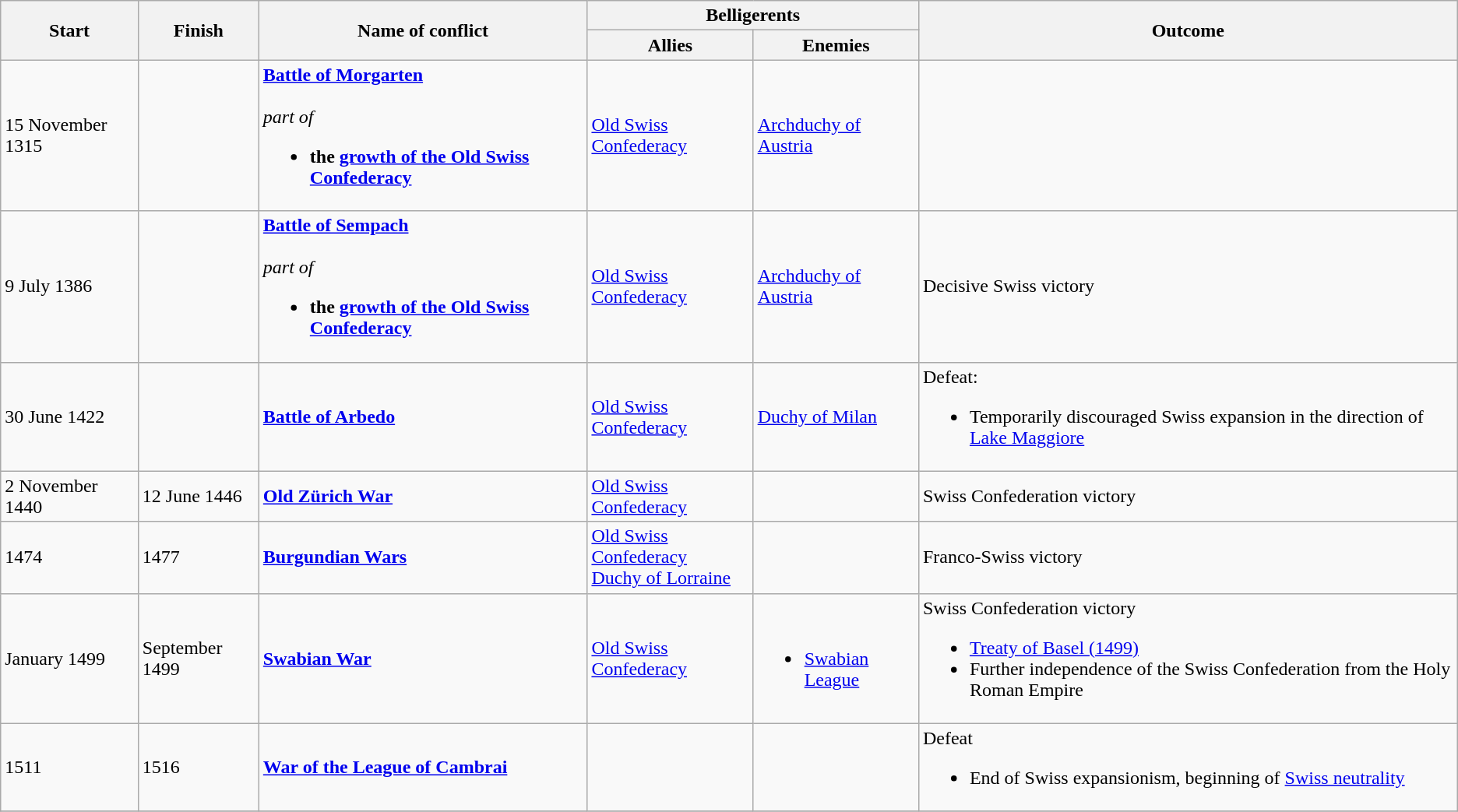<table class="wikitable">
<tr>
<th rowspan="2">Start</th>
<th rowspan="2">Finish</th>
<th rowspan="2">Name of conflict</th>
<th colspan="2">Belligerents</th>
<th rowspan="2">Outcome</th>
</tr>
<tr>
<th>Allies</th>
<th>Enemies</th>
</tr>
<tr>
<td>15 November 1315</td>
<td></td>
<td><strong><a href='#'>Battle of Morgarten</a></strong><br><br><em>part of</em><ul><li><strong>the <a href='#'>growth of the Old Swiss Confederacy</a></strong></li></ul></td>
<td> <a href='#'>Old Swiss Confederacy</a></td>
<td> <a href='#'>Archduchy of Austria</a></td>
<td></td>
</tr>
<tr>
<td>9 July 1386</td>
<td></td>
<td><strong><a href='#'>Battle of Sempach</a></strong><br><br><em>part of</em><ul><li><strong>the <a href='#'>growth of the Old Swiss Confederacy</a></strong></li></ul></td>
<td> <a href='#'>Old Swiss Confederacy</a></td>
<td> <a href='#'>Archduchy of Austria</a></td>
<td>Decisive Swiss victory</td>
</tr>
<tr>
<td>30 June 1422</td>
<td></td>
<td><strong><a href='#'>Battle of Arbedo</a></strong></td>
<td> <a href='#'>Old Swiss Confederacy</a></td>
<td> <a href='#'>Duchy of Milan</a></td>
<td>Defeat:<br><ul><li>Temporarily discouraged Swiss expansion in the direction of <a href='#'>Lake Maggiore</a></li></ul></td>
</tr>
<tr>
<td>2 November 1440</td>
<td>12 June 1446</td>
<td><strong><a href='#'>Old Zürich War</a></strong></td>
<td> <a href='#'>Old Swiss Confederacy</a></td>
<td></td>
<td>Swiss Confederation victory</td>
</tr>
<tr>
<td>1474</td>
<td>1477</td>
<td><strong><a href='#'>Burgundian Wars</a></strong></td>
<td> <a href='#'>Old Swiss Confederacy</a><br> <a href='#'>Duchy of Lorraine</a></td>
<td></td>
<td>Franco-Swiss victory</td>
</tr>
<tr>
<td>January 1499</td>
<td>September 1499</td>
<td><strong><a href='#'>Swabian War</a></strong></td>
<td> <a href='#'>Old Swiss Confederacy</a></td>
<td><br><ul><li><a href='#'>Swabian League</a></li></ul></td>
<td>Swiss Confederation victory<br><ul><li><a href='#'>Treaty of Basel (1499)</a></li><li>Further independence of the Swiss Confederation from the Holy Roman Empire</li></ul></td>
</tr>
<tr>
<td>1511</td>
<td>1516</td>
<td><strong><a href='#'>War of the League of Cambrai</a></strong></td>
<td></td>
<td></td>
<td>Defeat<br><ul><li>End of Swiss expansionism, beginning of <a href='#'>Swiss neutrality</a></li></ul></td>
</tr>
<tr>
</tr>
</table>
